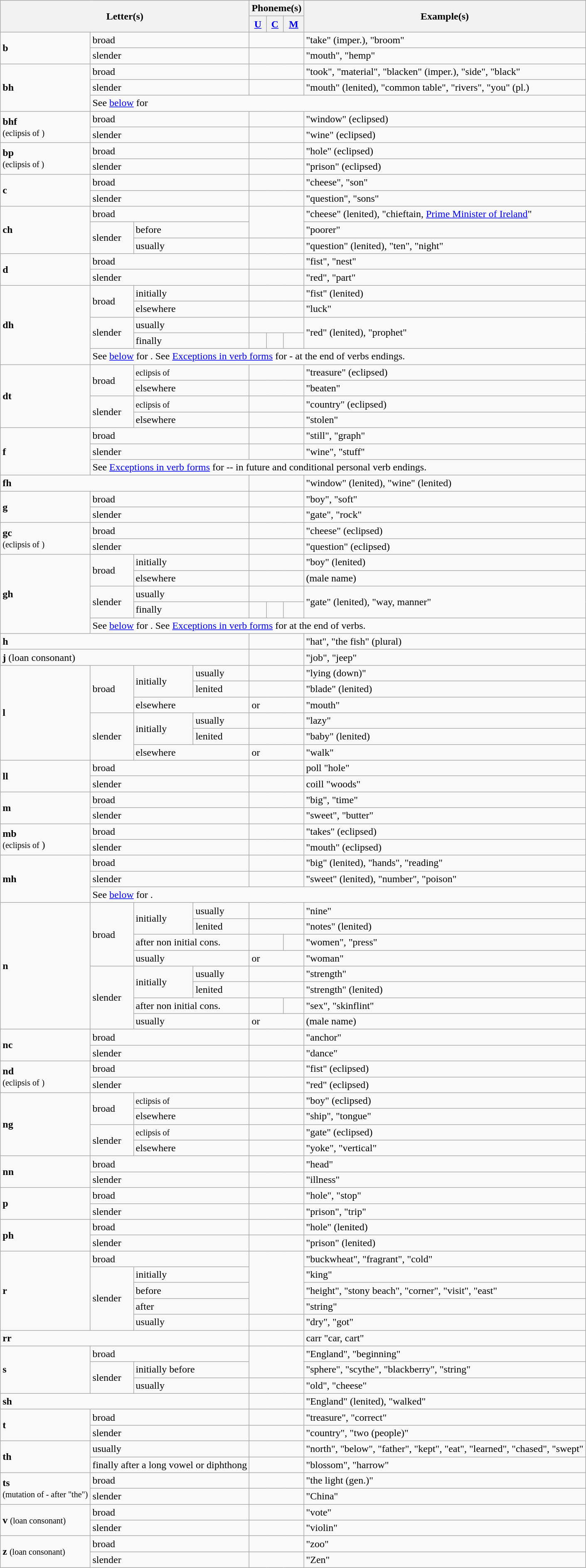<table class="wikitable">
<tr>
<th colspan="4" rowspan="2">Letter(s)</th>
<th colspan="3">Phoneme(s)</th>
<th rowspan="2">Example(s)</th>
</tr>
<tr>
<th><a href='#'>U</a></th>
<th><a href='#'>C</a></th>
<th><a href='#'>M</a></th>
</tr>
<tr>
<td rowspan="2"><strong>b</strong></td>
<td colspan="3">broad</td>
<td colspan="3"></td>
<td>  "take" (imper.),   "broom"</td>
</tr>
<tr>
<td colspan="3">slender</td>
<td colspan="3"></td>
<td>  "mouth",   "hemp"</td>
</tr>
<tr>
<td rowspan="3"><strong>bh</strong></td>
<td colspan="3">broad</td>
<td colspan="3"></td>
<td>  "took",   "material",   "blacken" (imper.),   "side",   "black"</td>
</tr>
<tr>
<td colspan="3">slender</td>
<td colspan="3"></td>
<td>  "mouth" (lenited),   "common table",   "rivers",   "you" (pl.)</td>
</tr>
<tr>
<td colspan="7">See <a href='#'>below</a> for </td>
</tr>
<tr>
<td rowspan="2"><strong>bhf</strong><br><small>(eclipsis of</small> <small>)</small></td>
<td colspan="3">broad</td>
<td colspan="3"></td>
<td>  "window" (eclipsed)</td>
</tr>
<tr>
<td colspan="3">slender</td>
<td colspan="3"></td>
<td>  "wine" (eclipsed)</td>
</tr>
<tr>
<td rowspan="2"><strong>bp</strong><br><small>(eclipsis of )</small></td>
<td colspan="3">broad</td>
<td colspan="3"></td>
<td>  "hole" (eclipsed)</td>
</tr>
<tr>
<td colspan="3">slender</td>
<td colspan="3"></td>
<td>  "prison" (eclipsed)</td>
</tr>
<tr>
<td rowspan="2"><strong>c</strong></td>
<td colspan="3">broad</td>
<td colspan="3"></td>
<td>  "cheese",   "son"</td>
</tr>
<tr>
<td colspan="3">slender</td>
<td colspan="3"></td>
<td>  "question",   "sons"</td>
</tr>
<tr>
<td rowspan="3"><strong>ch</strong></td>
<td colspan="3">broad</td>
<td colspan="3" rowspan="2"></td>
<td>  "cheese" (lenited),   "chieftain, <a href='#'>Prime Minister of Ireland</a>"</td>
</tr>
<tr>
<td rowspan="2">slender</td>
<td colspan="2">before </td>
<td>  "poorer"</td>
</tr>
<tr>
<td colspan="2">usually</td>
<td colspan="3"></td>
<td>  "question" (lenited),   "ten",   "night"</td>
</tr>
<tr>
<td rowspan="2"><strong>d</strong></td>
<td colspan="3">broad</td>
<td colspan="3"></td>
<td>  "fist",   "nest"</td>
</tr>
<tr>
<td colspan="3">slender</td>
<td colspan="3"></td>
<td>  "red",   "part"</td>
</tr>
<tr>
<td rowspan="5"><strong>dh</strong></td>
<td rowspan="2">broad</td>
<td colspan="2">initially</td>
<td colspan="3"></td>
<td>  "fist" (lenited)</td>
</tr>
<tr>
<td colspan="2">elsewhere</td>
<td colspan="3"></td>
<td>  "luck"</td>
</tr>
<tr>
<td rowspan="2">slender</td>
<td colspan="2">usually</td>
<td colspan="3"></td>
<td rowspan="2">  "red" (lenited),   "prophet"</td>
</tr>
<tr>
<td colspan="2">finally</td>
<td></td>
<td></td>
<td></td>
</tr>
<tr>
<td colspan="7">See <a href='#'>below</a> for . See <a href='#'>Exceptions in verb forms</a> for - at the end of verbs endings.</td>
</tr>
<tr>
<td rowspan="4"><strong>dt</strong></td>
<td rowspan="2">broad</td>
<td colspan="2"><small>eclipsis of</small> </td>
<td colspan="3"></td>
<td>  "treasure" (eclipsed)</td>
</tr>
<tr>
<td colspan="2">elsewhere</td>
<td colspan="3"></td>
<td>  "beaten"</td>
</tr>
<tr>
<td rowspan="2">slender</td>
<td colspan="2"><small>eclipsis of</small> </td>
<td colspan="3"></td>
<td>  "country" (eclipsed)</td>
</tr>
<tr>
<td colspan="2">elsewhere</td>
<td colspan="3"></td>
<td>  "stolen"</td>
</tr>
<tr>
<td rowspan="3"><strong>f</strong></td>
<td colspan="3">broad</td>
<td colspan="3"></td>
<td>  "still",   "graph"</td>
</tr>
<tr>
<td colspan="3">slender</td>
<td colspan="3"></td>
<td>  "wine",   "stuff"</td>
</tr>
<tr>
<td colspan="7">See <a href='#'>Exceptions in verb forms</a> for -- in future and conditional personal verb endings.</td>
</tr>
<tr>
<td colspan="4"><strong>fh</strong></td>
<td colspan="3"></td>
<td>  "window" (lenited),   "wine" (lenited)</td>
</tr>
<tr>
<td rowspan="2"><strong>g</strong></td>
<td colspan="3">broad</td>
<td colspan="3"></td>
<td>  "boy",   "soft"</td>
</tr>
<tr>
<td colspan="3">slender</td>
<td colspan="3"></td>
<td>  "gate",   "rock"</td>
</tr>
<tr>
<td rowspan="2"><strong>gc</strong><br><small>(eclipsis of</small> <small>)</small></td>
<td colspan="3">broad</td>
<td colspan="3"></td>
<td>  "cheese" (eclipsed)</td>
</tr>
<tr>
<td colspan="3">slender</td>
<td colspan="3"></td>
<td>  "question" (eclipsed)</td>
</tr>
<tr>
<td rowspan="5"><strong>gh</strong></td>
<td rowspan="2">broad</td>
<td colspan="2">initially</td>
<td colspan="3"></td>
<td>  "boy" (lenited)</td>
</tr>
<tr>
<td colspan="2">elsewhere</td>
<td colspan="3"></td>
<td>  (male name)</td>
</tr>
<tr>
<td rowspan="2">slender</td>
<td colspan="2">usually</td>
<td colspan="3"></td>
<td rowspan="2">  "gate" (lenited),   "way, manner"</td>
</tr>
<tr>
<td colspan="2">finally</td>
<td></td>
<td></td>
<td></td>
</tr>
<tr>
<td colspan="7">See <a href='#'>below</a> for . See <a href='#'>Exceptions in verb forms</a> for  at the end of verbs.</td>
</tr>
<tr>
<td colspan="4"><strong>h</strong></td>
<td colspan="3"></td>
<td>  "hat",   "the fish" (plural)</td>
</tr>
<tr>
<td colspan="4"><strong>j</strong> (loan consonant)</td>
<td colspan="3"></td>
<td>  "job",   "jeep"</td>
</tr>
<tr>
<td rowspan="6"><strong>l</strong></td>
<td rowspan="3">broad</td>
<td rowspan="2">initially</td>
<td>usually</td>
<td colspan="3"></td>
<td>  "lying (down)"</td>
</tr>
<tr>
<td>lenited</td>
<td colspan="3"></td>
<td>  "blade" (lenited)</td>
</tr>
<tr>
<td colspan="2">elsewhere</td>
<td colspan="3"> or </td>
<td>  "mouth"</td>
</tr>
<tr>
<td rowspan="3">slender</td>
<td rowspan="2">initially</td>
<td>usually</td>
<td colspan="3"></td>
<td>  "lazy"</td>
</tr>
<tr>
<td>lenited</td>
<td colspan="3"></td>
<td>  "baby" (lenited)</td>
</tr>
<tr>
<td colspan="2">elsewhere</td>
<td colspan="3"> or </td>
<td>  "walk"</td>
</tr>
<tr>
<td rowspan="2"><strong>ll</strong></td>
<td colspan="3">broad</td>
<td colspan="3"></td>
<td>poll  "hole"</td>
</tr>
<tr>
<td colspan="3">slender</td>
<td colspan="3"></td>
<td>coill  "woods"</td>
</tr>
<tr>
<td rowspan="2"><strong>m</strong></td>
<td colspan="3">broad</td>
<td colspan="3"></td>
<td>  "big",   "time"</td>
</tr>
<tr>
<td colspan="3">slender</td>
<td colspan="3"></td>
<td>  "sweet",   "butter"</td>
</tr>
<tr>
<td rowspan="2"><strong>mb</strong><br><small>(eclipsis of</small> )</td>
<td colspan="3">broad</td>
<td colspan="3"></td>
<td>  "takes" (eclipsed)</td>
</tr>
<tr>
<td colspan="3">slender</td>
<td colspan="3"></td>
<td>  "mouth" (eclipsed)</td>
</tr>
<tr>
<td rowspan="3"><strong>mh</strong></td>
<td colspan="3">broad</td>
<td colspan="3"></td>
<td>  "big" (lenited),   "hands",   "reading"</td>
</tr>
<tr>
<td colspan="3">slender</td>
<td colspan="3"></td>
<td>  "sweet" (lenited),   "number",   "poison"</td>
</tr>
<tr>
<td colspan="7">See <a href='#'>below</a> for .</td>
</tr>
<tr>
<td rowspan="8"><strong>n</strong></td>
<td rowspan="4">broad</td>
<td rowspan="2">initially</td>
<td>usually</td>
<td colspan="3"></td>
<td>  "nine"</td>
</tr>
<tr>
<td>lenited</td>
<td colspan="3"></td>
<td>  "notes" (lenited)</td>
</tr>
<tr>
<td colspan="2">after non  initial cons.</td>
<td colspan="2"></td>
<td></td>
<td>  "women",   "press"</td>
</tr>
<tr>
<td colspan="2">usually</td>
<td colspan="3"> or </td>
<td>  "woman"</td>
</tr>
<tr>
<td rowspan="4">slender</td>
<td rowspan="2">initially</td>
<td>usually</td>
<td colspan="3"></td>
<td>  "strength"</td>
</tr>
<tr>
<td>lenited</td>
<td colspan="3"></td>
<td>  "strength" (lenited)</td>
</tr>
<tr>
<td colspan="2">after non  initial cons.</td>
<td colspan="2"></td>
<td></td>
<td>  "sex",   "skinflint"</td>
</tr>
<tr>
<td colspan="2">usually</td>
<td colspan="3"> or </td>
<td>  (male name)</td>
</tr>
<tr>
<td rowspan="2"><strong>nc</strong></td>
<td colspan="3">broad</td>
<td colspan="3"></td>
<td>  "anchor"</td>
</tr>
<tr>
<td colspan="3">slender</td>
<td colspan="3"></td>
<td>  "dance"</td>
</tr>
<tr>
<td rowspan="2"><strong>nd</strong><br><small>(eclipsis of</small> <small>)</small></td>
<td colspan="3">broad</td>
<td colspan="3"></td>
<td>  "fist" (eclipsed)</td>
</tr>
<tr>
<td colspan="3">slender</td>
<td colspan="3"></td>
<td>  "red" (eclipsed)</td>
</tr>
<tr>
<td rowspan="4"><strong>ng</strong></td>
<td rowspan="2">broad</td>
<td colspan="2"><small>eclipsis of </small></td>
<td colspan="3"></td>
<td>  "boy" (eclipsed)</td>
</tr>
<tr>
<td colspan="2">elsewhere</td>
<td colspan="3"></td>
<td>  "ship",   "tongue"</td>
</tr>
<tr>
<td rowspan="2">slender</td>
<td colspan="2"><small>eclipsis of </small></td>
<td colspan="3"></td>
<td>  "gate" (eclipsed)</td>
</tr>
<tr>
<td colspan="2">elsewhere</td>
<td colspan="3"></td>
<td>  "yoke",   "vertical"</td>
</tr>
<tr>
<td rowspan="2"><strong>nn</strong></td>
<td colspan="3">broad</td>
<td colspan="3"></td>
<td>  "head"</td>
</tr>
<tr>
<td colspan="3">slender</td>
<td colspan="3"></td>
<td>  "illness"</td>
</tr>
<tr>
<td rowspan="2"><strong>p</strong></td>
<td colspan="3">broad</td>
<td colspan="3"></td>
<td>  "hole",   "stop"</td>
</tr>
<tr>
<td colspan="3">slender</td>
<td colspan="3"></td>
<td>  "prison",   "trip"</td>
</tr>
<tr>
<td rowspan="2"><strong>ph</strong></td>
<td colspan="3">broad</td>
<td colspan="3"></td>
<td>  "hole" (lenited)</td>
</tr>
<tr>
<td colspan="3">slender</td>
<td colspan="3"></td>
<td>  "prison" (lenited)</td>
</tr>
<tr>
<td rowspan="5"><strong>r</strong></td>
<td colspan="3">broad</td>
<td colspan="3" rowspan="4"></td>
<td>  "buckwheat",   "fragrant",   "cold"</td>
</tr>
<tr>
<td rowspan="4">slender</td>
<td colspan="2">initially</td>
<td>  "king"</td>
</tr>
<tr>
<td colspan="2">before </td>
<td>  "height",   "stony beach",   "corner",   "visit",   "east"</td>
</tr>
<tr>
<td colspan="2">after </td>
<td>  "string"</td>
</tr>
<tr>
<td colspan="2">usually</td>
<td colspan="3"></td>
<td>  "dry",   "got"</td>
</tr>
<tr>
<td colspan="4"><strong>rr</strong></td>
<td colspan="3"></td>
<td>carr  "car, cart"</td>
</tr>
<tr>
<td rowspan="3"><strong>s</strong></td>
<td colspan="3">broad</td>
<td colspan="3" rowspan="2"></td>
<td>  "England",   "beginning"</td>
</tr>
<tr>
<td rowspan="2">slender</td>
<td colspan="2">initially before </td>
<td>  "sphere",   "scythe",   "blackberry",   "string"</td>
</tr>
<tr>
<td colspan="2">usually</td>
<td colspan="3"></td>
<td>  "old",   "cheese"</td>
</tr>
<tr>
<td colspan="4"><strong>sh</strong></td>
<td colspan="3"></td>
<td>  "England" (lenited),   "walked"</td>
</tr>
<tr>
<td rowspan="2"><strong>t</strong></td>
<td colspan="3">broad</td>
<td colspan="3"></td>
<td>  "treasure",   "correct"</td>
</tr>
<tr>
<td colspan="3">slender</td>
<td colspan="3"></td>
<td>  "country",   "two (people)"</td>
</tr>
<tr>
<td rowspan="2"><strong>th</strong></td>
<td colspan="3">usually</td>
<td colspan="3" rowspan="1"></td>
<td>  "north",   "below",   "father",   "kept",   "eat",   "learned",   "chased",   "swept"</td>
</tr>
<tr>
<td colspan="3">finally after a long vowel or diphthong</td>
<td colspan="3"></td>
<td>  "blossom",   "harrow"</td>
</tr>
<tr>
<td rowspan="2"><strong>ts</strong><br><small>(mutation of - after  "the")</small></td>
<td colspan="3">broad</td>
<td colspan="3"></td>
<td>  "the light (gen.)"</td>
</tr>
<tr>
<td colspan="3">slender</td>
<td colspan="3"></td>
<td>  "China"</td>
</tr>
<tr>
<td rowspan="2"><strong>v</strong> <small>(loan consonant)</small></td>
<td colspan="3">broad</td>
<td colspan="3"></td>
<td>  "vote"</td>
</tr>
<tr>
<td colspan="3">slender</td>
<td colspan="3"></td>
<td>  "violin"</td>
</tr>
<tr>
<td rowspan="2"><strong>z</strong> <small>(loan consonant)</small></td>
<td colspan="3">broad</td>
<td colspan="3"></td>
<td>  "zoo"</td>
</tr>
<tr>
<td colspan="3">slender</td>
<td colspan="3"></td>
<td>  "Zen"</td>
</tr>
</table>
